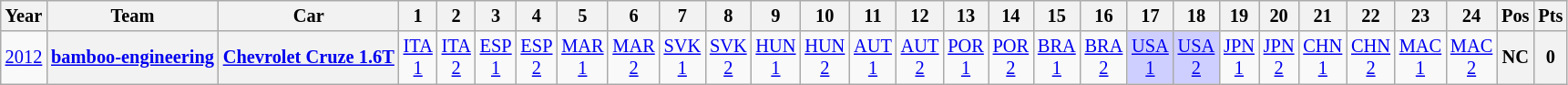<table class="wikitable" style="text-align:center; font-size:85%">
<tr>
<th>Year</th>
<th>Team</th>
<th>Car</th>
<th>1</th>
<th>2</th>
<th>3</th>
<th>4</th>
<th>5</th>
<th>6</th>
<th>7</th>
<th>8</th>
<th>9</th>
<th>10</th>
<th>11</th>
<th>12</th>
<th>13</th>
<th>14</th>
<th>15</th>
<th>16</th>
<th>17</th>
<th>18</th>
<th>19</th>
<th>20</th>
<th>21</th>
<th>22</th>
<th>23</th>
<th>24</th>
<th>Pos</th>
<th>Pts</th>
</tr>
<tr>
<td><a href='#'>2012</a></td>
<th nowrap><a href='#'>bamboo-engineering</a></th>
<th nowrap><a href='#'>Chevrolet Cruze 1.6T</a></th>
<td><a href='#'>ITA<br>1</a></td>
<td><a href='#'>ITA<br>2</a></td>
<td><a href='#'>ESP<br>1</a></td>
<td><a href='#'>ESP<br>2</a></td>
<td><a href='#'>MAR<br>1</a></td>
<td><a href='#'>MAR<br>2</a></td>
<td><a href='#'>SVK<br>1</a></td>
<td><a href='#'>SVK<br>2</a></td>
<td><a href='#'>HUN<br>1</a></td>
<td><a href='#'>HUN<br>2</a></td>
<td><a href='#'>AUT<br>1</a></td>
<td><a href='#'>AUT<br>2</a></td>
<td><a href='#'>POR<br>1</a></td>
<td><a href='#'>POR<br>2</a></td>
<td><a href='#'>BRA<br>1</a></td>
<td><a href='#'>BRA<br>2</a></td>
<td style="background:#CFCFFF;"><a href='#'>USA<br>1</a><br></td>
<td style="background:#CFCFFF;"><a href='#'>USA<br>2</a><br></td>
<td><a href='#'>JPN<br>1</a></td>
<td><a href='#'>JPN<br>2</a></td>
<td><a href='#'>CHN<br>1</a></td>
<td><a href='#'>CHN<br>2</a></td>
<td><a href='#'>MAC<br>1</a></td>
<td><a href='#'>MAC<br>2</a></td>
<th>NC</th>
<th>0</th>
</tr>
</table>
